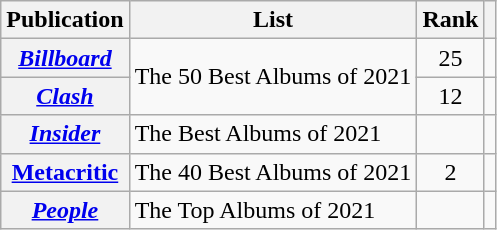<table class="wikitable sortable plainrowheaders">
<tr>
<th scope="col">Publication</th>
<th scope="col" class="unsortable">List</th>
<th scope="col">Rank</th>
<th scope="col" class="unsortable"></th>
</tr>
<tr>
<th scope="row"><em><a href='#'>Billboard</a></em></th>
<td rowspan="2">The 50 Best Albums of 2021</td>
<td style="text-align: center;">25</td>
<td style="text-align: center;"></td>
</tr>
<tr>
<th scope="row"><em><a href='#'>Clash</a></em></th>
<td style="text-align: center;">12</td>
<td style="text-align: center;"></td>
</tr>
<tr>
<th scope="row"><em><a href='#'>Insider</a></em></th>
<td>The Best Albums of 2021</td>
<td></td>
<td></td>
</tr>
<tr>
<th scope="row"><a href='#'>Metacritic</a></th>
<td>The 40 Best Albums of 2021</td>
<td style="text-align: center;">2</td>
<td style="text-align: center;"></td>
</tr>
<tr>
<th scope="row"><a href='#'><em>People</em></a></th>
<td>The Top Albums of 2021</td>
<td></td>
<td></td>
</tr>
</table>
